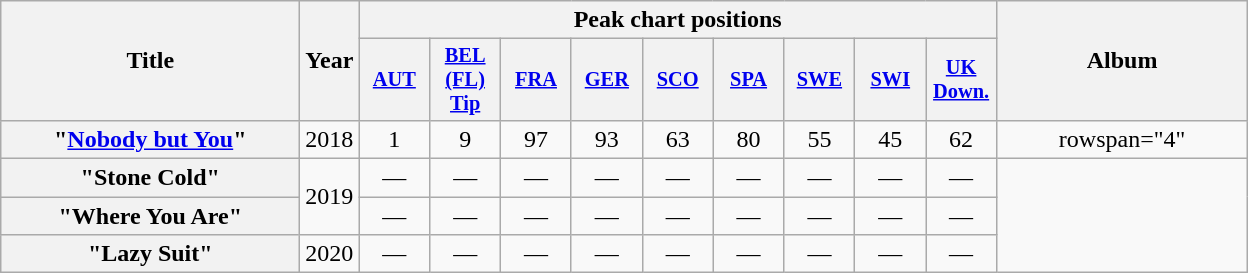<table class="wikitable plainrowheaders" style="text-align:center;">
<tr>
<th scope="col" rowspan="2" style="width:12em;">Title</th>
<th scope="col" rowspan="2" style="width:1em;">Year</th>
<th scope="col" colspan="9">Peak chart positions</th>
<th scope="col" rowspan="2" style="width:10em;">Album</th>
</tr>
<tr>
<th scope="col" style="width:3em;font-size:85%;"><a href='#'>AUT</a><br></th>
<th scope="col" style="width:3em;font-size:85%;"><a href='#'>BEL<br>(FL)<br>Tip</a><br></th>
<th scope="col" style="width:3em;font-size:85%;"><a href='#'>FRA</a><br></th>
<th scope="col" style="width:3em;font-size:85%;"><a href='#'>GER</a><br></th>
<th scope="col" style="width:3em;font-size:85%;"><a href='#'>SCO</a><br></th>
<th scope="col" style="width:3em;font-size:85%;"><a href='#'>SPA</a><br></th>
<th scope="col" style="width:3em;font-size:85%;"><a href='#'>SWE</a><br></th>
<th scope="col" style="width:3em;font-size:85%;"><a href='#'>SWI</a><br></th>
<th scope="col" style="width:3em;font-size:85%;"><a href='#'>UK<br>Down.</a><br></th>
</tr>
<tr>
<th scope="row">"<a href='#'>Nobody but You</a>"</th>
<td>2018</td>
<td>1</td>
<td>9</td>
<td>97</td>
<td>93</td>
<td>63</td>
<td>80</td>
<td>55</td>
<td>45</td>
<td>62</td>
<td>rowspan="4" </td>
</tr>
<tr>
<th scope="row">"Stone Cold"</th>
<td rowspan="2">2019</td>
<td>—</td>
<td>—</td>
<td>—</td>
<td>—</td>
<td>—</td>
<td>—</td>
<td>—</td>
<td>—</td>
<td>—</td>
</tr>
<tr>
<th scope="row">"Where You Are"</th>
<td>—</td>
<td>—</td>
<td>—</td>
<td>—</td>
<td>—</td>
<td>—</td>
<td>—</td>
<td>—</td>
<td>—</td>
</tr>
<tr>
<th scope="row">"Lazy Suit"</th>
<td>2020</td>
<td>—</td>
<td>—</td>
<td>—</td>
<td>—</td>
<td>—</td>
<td>—</td>
<td>—</td>
<td>—</td>
<td>—</td>
</tr>
</table>
